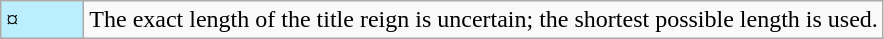<table class="wikitable">
<tr>
<td style="background-color:#bbeeff; width: 3em;">¤</td>
<td>The exact length of the title reign is uncertain; the shortest possible length is used.</td>
</tr>
</table>
